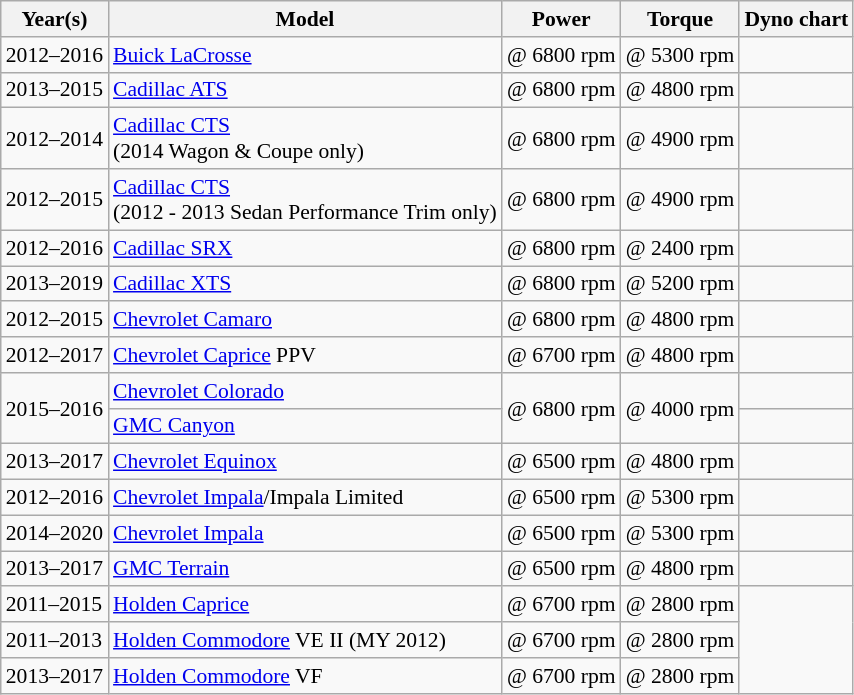<table class="wikitable" style="font-size: 90%">
<tr>
<th>Year(s)</th>
<th>Model</th>
<th>Power</th>
<th>Torque</th>
<th>Dyno chart</th>
</tr>
<tr>
<td>2012–2016</td>
<td><a href='#'>Buick LaCrosse</a></td>
<td> @ 6800 rpm</td>
<td> @ 5300 rpm</td>
<td></td>
</tr>
<tr>
<td>2013–2015</td>
<td><a href='#'>Cadillac ATS</a></td>
<td> @ 6800 rpm</td>
<td> @ 4800 rpm</td>
<td></td>
</tr>
<tr>
<td>2012–2014</td>
<td><a href='#'>Cadillac CTS</a> <br>(2014 Wagon & Coupe only)</td>
<td> @ 6800 rpm</td>
<td> @ 4900 rpm</td>
<td></td>
</tr>
<tr>
<td>2012–2015</td>
<td><a href='#'>Cadillac CTS</a> <br>(2012 - 2013 Sedan Performance Trim only)</td>
<td> @ 6800 rpm</td>
<td> @ 4900 rpm</td>
<td></td>
</tr>
<tr>
<td>2012–2016</td>
<td><a href='#'>Cadillac SRX</a></td>
<td> @ 6800 rpm</td>
<td> @ 2400 rpm</td>
<td></td>
</tr>
<tr>
<td>2013–2019</td>
<td><a href='#'>Cadillac XTS</a></td>
<td> @ 6800 rpm</td>
<td> @ 5200 rpm</td>
<td></td>
</tr>
<tr>
<td>2012–2015</td>
<td><a href='#'>Chevrolet Camaro</a></td>
<td> @ 6800 rpm</td>
<td> @ 4800 rpm</td>
<td></td>
</tr>
<tr>
<td>2012–2017</td>
<td><a href='#'>Chevrolet Caprice</a> PPV</td>
<td> @ 6700 rpm</td>
<td> @ 4800 rpm</td>
<td></td>
</tr>
<tr>
<td rowspan=2>2015–2016</td>
<td><a href='#'>Chevrolet Colorado</a></td>
<td rowspan=2> @ 6800 rpm</td>
<td rowspan=2> @ 4000 rpm</td>
<td></td>
</tr>
<tr>
<td><a href='#'>GMC Canyon</a></td>
<td></td>
</tr>
<tr>
<td>2013–2017</td>
<td><a href='#'>Chevrolet Equinox</a></td>
<td> @ 6500 rpm</td>
<td> @ 4800 rpm</td>
<td></td>
</tr>
<tr>
<td>2012–2016</td>
<td><a href='#'>Chevrolet Impala</a>/Impala Limited</td>
<td> @ 6500 rpm</td>
<td> @ 5300 rpm</td>
</tr>
<tr>
<td>2014–2020</td>
<td><a href='#'>Chevrolet Impala</a></td>
<td> @ 6500 rpm</td>
<td> @ 5300 rpm</td>
<td></td>
</tr>
<tr>
<td>2013–2017</td>
<td><a href='#'>GMC Terrain</a></td>
<td> @ 6500 rpm</td>
<td> @ 4800 rpm</td>
<td></td>
</tr>
<tr>
<td>2011–2015</td>
<td><a href='#'>Holden Caprice</a></td>
<td> @ 6700 rpm</td>
<td> @ 2800 rpm</td>
</tr>
<tr>
<td>2011–2013</td>
<td><a href='#'>Holden Commodore</a> VE II (MY 2012)</td>
<td> @ 6700 rpm</td>
<td> @ 2800 rpm</td>
</tr>
<tr>
<td>2013–2017</td>
<td><a href='#'>Holden Commodore</a> VF</td>
<td> @ 6700 rpm</td>
<td> @ 2800 rpm</td>
</tr>
</table>
